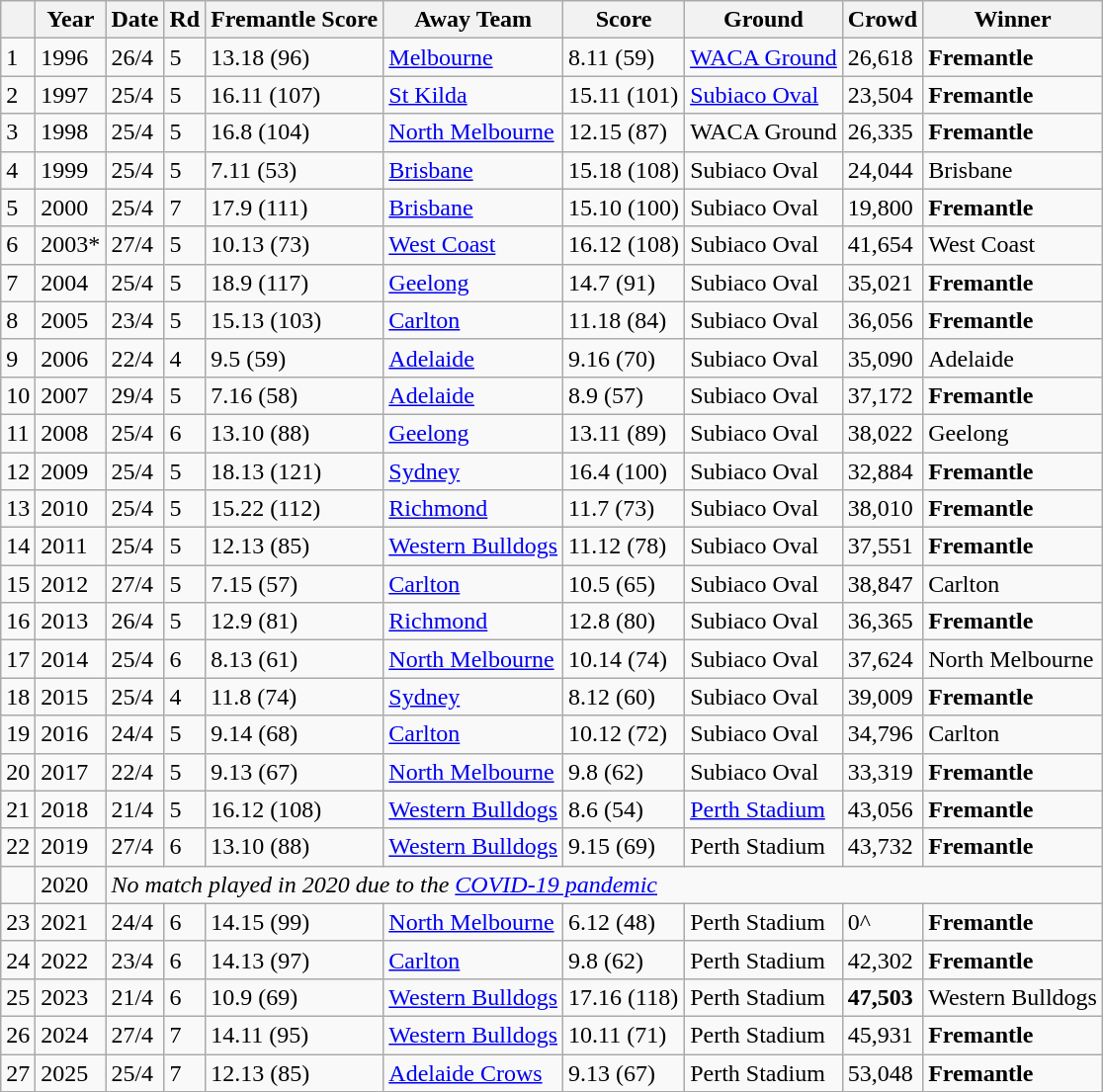<table class="wikitable sortable">
<tr>
<th></th>
<th>Year</th>
<th>Date</th>
<th>Rd</th>
<th>Fremantle Score</th>
<th>Away Team</th>
<th>Score</th>
<th>Ground</th>
<th>Crowd</th>
<th>Winner</th>
</tr>
<tr>
<td>1</td>
<td>1996</td>
<td>26/4</td>
<td>5</td>
<td>13.18 (96)</td>
<td><a href='#'>Melbourne</a></td>
<td>8.11 (59)</td>
<td><a href='#'>WACA Ground</a></td>
<td>26,618</td>
<td><strong>Fremantle</strong></td>
</tr>
<tr>
<td>2</td>
<td>1997</td>
<td>25/4</td>
<td>5</td>
<td>16.11 (107)</td>
<td><a href='#'>St Kilda</a></td>
<td>15.11 (101)</td>
<td><a href='#'>Subiaco Oval</a></td>
<td>23,504</td>
<td><strong>Fremantle</strong></td>
</tr>
<tr>
<td>3</td>
<td>1998</td>
<td>25/4</td>
<td>5</td>
<td>16.8 (104)</td>
<td><a href='#'>North Melbourne</a></td>
<td>12.15 (87)</td>
<td>WACA Ground</td>
<td>26,335</td>
<td><strong>Fremantle</strong></td>
</tr>
<tr>
<td>4</td>
<td>1999</td>
<td>25/4</td>
<td>5</td>
<td>7.11 (53)</td>
<td><a href='#'>Brisbane</a></td>
<td>15.18 (108)</td>
<td>Subiaco Oval</td>
<td>24,044</td>
<td>Brisbane</td>
</tr>
<tr>
<td>5</td>
<td>2000</td>
<td>25/4</td>
<td>7</td>
<td>17.9 (111)</td>
<td><a href='#'>Brisbane</a></td>
<td>15.10 (100)</td>
<td>Subiaco Oval</td>
<td>19,800</td>
<td><strong>Fremantle</strong></td>
</tr>
<tr>
<td>6</td>
<td>2003*</td>
<td>27/4</td>
<td>5</td>
<td>10.13 (73)</td>
<td><a href='#'>West Coast</a></td>
<td>16.12 (108)</td>
<td>Subiaco Oval</td>
<td>41,654</td>
<td>West Coast</td>
</tr>
<tr>
<td>7</td>
<td>2004</td>
<td>25/4</td>
<td>5</td>
<td>18.9 (117)</td>
<td><a href='#'>Geelong</a></td>
<td>14.7 (91)</td>
<td>Subiaco Oval</td>
<td>35,021</td>
<td><strong>Fremantle</strong></td>
</tr>
<tr>
<td>8</td>
<td>2005</td>
<td>23/4</td>
<td>5</td>
<td>15.13 (103)</td>
<td><a href='#'>Carlton</a></td>
<td>11.18 (84)</td>
<td>Subiaco Oval</td>
<td>36,056</td>
<td><strong>Fremantle</strong></td>
</tr>
<tr>
<td>9</td>
<td>2006</td>
<td>22/4</td>
<td>4</td>
<td>9.5 (59)</td>
<td><a href='#'>Adelaide</a></td>
<td>9.16 (70)</td>
<td>Subiaco Oval</td>
<td>35,090</td>
<td>Adelaide</td>
</tr>
<tr>
<td>10</td>
<td>2007</td>
<td>29/4</td>
<td>5</td>
<td>7.16 (58)</td>
<td><a href='#'>Adelaide</a></td>
<td>8.9 (57)</td>
<td>Subiaco Oval</td>
<td>37,172</td>
<td><strong>Fremantle</strong></td>
</tr>
<tr>
<td>11</td>
<td>2008</td>
<td>25/4</td>
<td>6</td>
<td>13.10 (88)</td>
<td><a href='#'>Geelong</a></td>
<td>13.11 (89)</td>
<td>Subiaco Oval</td>
<td>38,022</td>
<td>Geelong</td>
</tr>
<tr>
<td>12</td>
<td>2009</td>
<td>25/4</td>
<td>5</td>
<td>18.13 (121)</td>
<td><a href='#'>Sydney</a></td>
<td>16.4 (100)</td>
<td>Subiaco Oval</td>
<td>32,884</td>
<td><strong>Fremantle</strong></td>
</tr>
<tr>
<td>13</td>
<td>2010</td>
<td>25/4</td>
<td>5</td>
<td>15.22 (112)</td>
<td><a href='#'>Richmond</a></td>
<td>11.7 (73)</td>
<td>Subiaco Oval</td>
<td>38,010</td>
<td><strong>Fremantle</strong></td>
</tr>
<tr>
<td>14</td>
<td>2011</td>
<td>25/4</td>
<td>5</td>
<td>12.13 (85)</td>
<td><a href='#'>Western Bulldogs</a></td>
<td>11.12 (78)</td>
<td>Subiaco Oval</td>
<td>37,551</td>
<td><strong>Fremantle</strong></td>
</tr>
<tr>
<td>15</td>
<td>2012</td>
<td>27/4</td>
<td>5</td>
<td>7.15 (57)</td>
<td><a href='#'>Carlton</a></td>
<td>10.5 (65)</td>
<td>Subiaco Oval</td>
<td>38,847</td>
<td>Carlton</td>
</tr>
<tr>
<td>16</td>
<td>2013</td>
<td>26/4</td>
<td>5</td>
<td>12.9 (81)</td>
<td><a href='#'>Richmond</a></td>
<td>12.8 (80)</td>
<td>Subiaco Oval</td>
<td>36,365</td>
<td><strong>Fremantle</strong></td>
</tr>
<tr>
<td>17</td>
<td>2014</td>
<td>25/4</td>
<td>6</td>
<td>8.13 (61)</td>
<td><a href='#'>North Melbourne</a></td>
<td>10.14 (74)</td>
<td>Subiaco Oval</td>
<td>37,624</td>
<td>North Melbourne</td>
</tr>
<tr>
<td>18</td>
<td>2015</td>
<td>25/4</td>
<td>4</td>
<td>11.8 (74)</td>
<td><a href='#'>Sydney</a></td>
<td>8.12 (60)</td>
<td>Subiaco Oval</td>
<td>39,009</td>
<td><strong>Fremantle</strong></td>
</tr>
<tr>
<td>19</td>
<td>2016</td>
<td>24/4</td>
<td>5</td>
<td>9.14 (68)</td>
<td><a href='#'>Carlton</a></td>
<td>10.12 (72)</td>
<td>Subiaco Oval</td>
<td>34,796</td>
<td>Carlton</td>
</tr>
<tr>
<td>20</td>
<td>2017</td>
<td>22/4</td>
<td>5</td>
<td>9.13 (67)</td>
<td><a href='#'>North Melbourne</a></td>
<td>9.8 (62)</td>
<td>Subiaco Oval</td>
<td>33,319</td>
<td><strong>Fremantle</strong></td>
</tr>
<tr>
<td>21</td>
<td>2018</td>
<td>21/4</td>
<td>5</td>
<td>16.12 (108)</td>
<td><a href='#'>Western Bulldogs</a></td>
<td>8.6 (54)</td>
<td><a href='#'>Perth Stadium</a></td>
<td>43,056</td>
<td><strong>Fremantle</strong></td>
</tr>
<tr>
<td>22</td>
<td>2019</td>
<td>27/4</td>
<td>6</td>
<td>13.10 (88)</td>
<td><a href='#'>Western Bulldogs</a></td>
<td>9.15 (69)</td>
<td>Perth Stadium</td>
<td>43,732</td>
<td><strong>Fremantle</strong></td>
</tr>
<tr>
<td></td>
<td>2020</td>
<td colspan=8><em>No match played in 2020 due to the <a href='#'>COVID-19 pandemic</a></em></td>
</tr>
<tr>
<td>23</td>
<td>2021</td>
<td>24/4</td>
<td>6</td>
<td>14.15 (99)</td>
<td><a href='#'>North Melbourne</a></td>
<td>6.12 (48)</td>
<td>Perth Stadium</td>
<td>0^</td>
<td><strong>Fremantle</strong></td>
</tr>
<tr>
<td>24</td>
<td>2022</td>
<td>23/4</td>
<td>6</td>
<td>14.13 (97)</td>
<td><a href='#'>Carlton</a></td>
<td>9.8 (62)</td>
<td>Perth Stadium</td>
<td>42,302</td>
<td><strong>Fremantle</strong></td>
</tr>
<tr>
<td>25</td>
<td>2023</td>
<td>21/4</td>
<td>6</td>
<td>10.9 (69)</td>
<td><a href='#'>Western Bulldogs</a></td>
<td>17.16 (118)</td>
<td>Perth Stadium</td>
<td><strong>47,503</strong></td>
<td>Western Bulldogs</td>
</tr>
<tr>
<td>26</td>
<td>2024</td>
<td>27/4</td>
<td>7</td>
<td>14.11 (95)</td>
<td><a href='#'>Western Bulldogs</a></td>
<td>10.11 (71)</td>
<td>Perth Stadium</td>
<td>45,931</td>
<td><strong>Fremantle</strong></td>
</tr>
<tr>
<td>27</td>
<td>2025</td>
<td>25/4</td>
<td>7</td>
<td>12.13 (85)</td>
<td><a href='#'>Adelaide Crows</a></td>
<td>9.13 (67)</td>
<td>Perth Stadium</td>
<td>53,048</td>
<td><strong>Fremantle</strong></td>
</tr>
</table>
